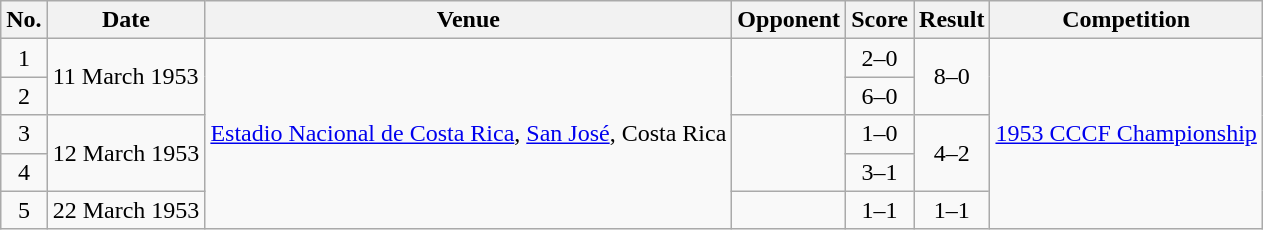<table class="wikitable">
<tr>
<th scope="col">No.</th>
<th scope="col">Date</th>
<th scope="col">Venue</th>
<th scope="col">Opponent</th>
<th scope="col">Score</th>
<th scope="col">Result</th>
<th scope="col">Competition</th>
</tr>
<tr>
<td align="center">1</td>
<td rowspan=2>11 March 1953</td>
<td rowspan=5><a href='#'>Estadio Nacional de Costa Rica</a>, <a href='#'>San José</a>, Costa Rica</td>
<td rowspan=2></td>
<td align="center">2–0</td>
<td rowspan=2 align="center">8–0</td>
<td rowspan=5><a href='#'>1953 CCCF Championship</a></td>
</tr>
<tr>
<td align="center">2</td>
<td align="center">6–0</td>
</tr>
<tr>
<td align="center">3</td>
<td rowspan=2>12 March 1953</td>
<td rowspan=2></td>
<td align="center">1–0</td>
<td rowspan=2 align="center">4–2</td>
</tr>
<tr>
<td align="center">4</td>
<td align="center">3–1</td>
</tr>
<tr>
<td align="center">5</td>
<td>22 March 1953</td>
<td></td>
<td align="center">1–1</td>
<td align="center">1–1</td>
</tr>
</table>
